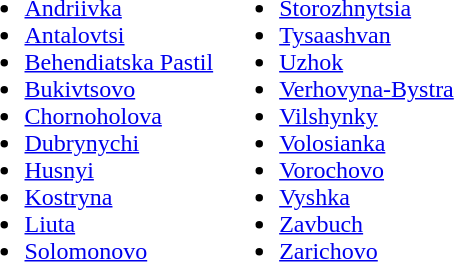<table>
<tr>
<td><br><ul><li><a href='#'>Andriivka</a></li><li><a href='#'>Antalovtsi</a></li><li><a href='#'>Behendiatska Pastil</a></li><li><a href='#'>Bukivtsovo</a></li><li><a href='#'>Chornoholova</a></li><li><a href='#'>Dubrynychi</a></li><li><a href='#'>Husnyi</a></li><li><a href='#'>Kostryna</a></li><li><a href='#'>Liuta</a></li><li><a href='#'>Solomonovo</a></li></ul></td>
<td><br><ul><li><a href='#'>Storozhnytsia</a></li><li><a href='#'>Tysaashvan</a></li><li><a href='#'>Uzhok</a></li><li><a href='#'>Verhovyna-Bystra</a></li><li><a href='#'>Vilshynky</a></li><li><a href='#'>Volosianka</a></li><li><a href='#'>Vorochovo</a></li><li><a href='#'>Vyshka</a></li><li><a href='#'>Zavbuch</a></li><li><a href='#'>Zarichovo</a></li></ul></td>
</tr>
</table>
